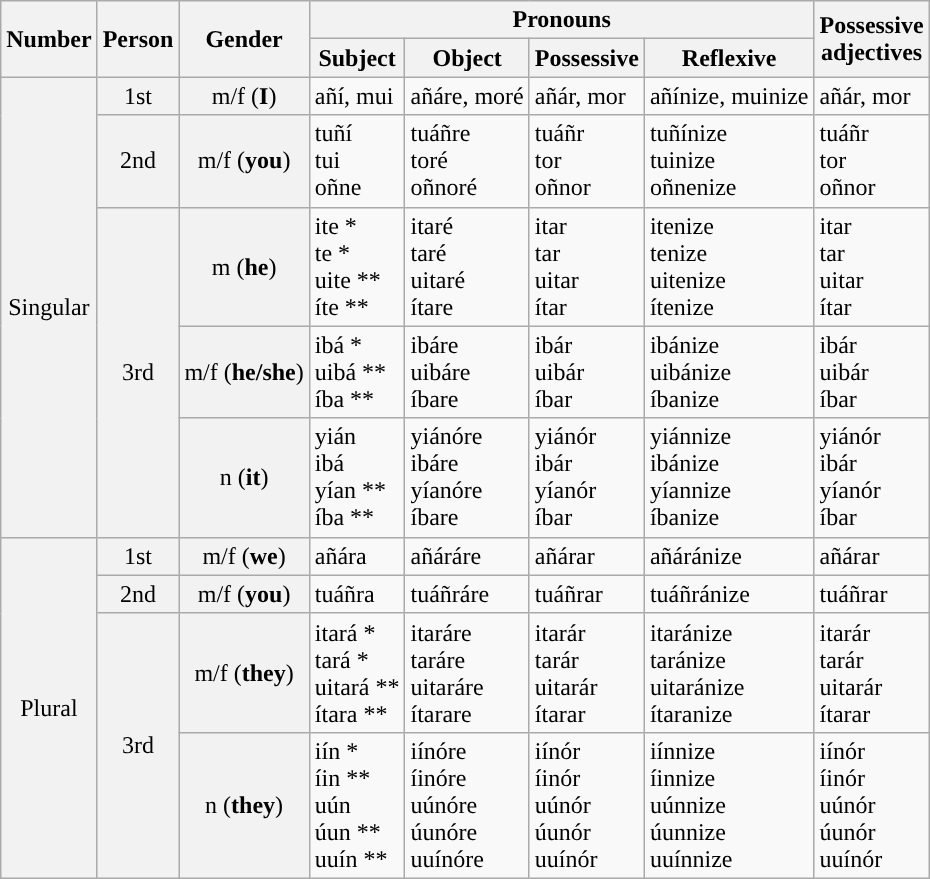<table class="wikitable">
<tr>
<th rowspan=2 style="vertical-align:center">Number</th>
<th rowspan=2 style="vertical-align:center">Person</th>
<th rowspan=2 style="vertical-align:center">Gender</th>
<th colspan=4>Pronouns</th>
<th rowspan=2 style="vertical-align:center">Possessive<br>adjectives</th>
</tr>
<tr>
<th>Subject</th>
<th>Object</th>
<th>Possessive</th>
<th>Reflexive</th>
</tr>
<tr>
<th ROWSPAN="5" style="font-weight:normal">Singular</th>
<th style="vertical-align:center; font-weight:normal">1st</th>
<th style="vertical-align:center; font-weight:normal">m/f (<strong>I</strong>)</th>
<td>añí, mui</td>
<td>añáre, moré</td>
<td>añár, mor</td>
<td>añínize, muinize</td>
<td>añár, mor</td>
</tr>
<tr>
<th style="vertical-align:center; font-weight:normal">2nd</th>
<th style="vertical-align:center; font-weight:normal">m/f (<strong>you</strong>)</th>
<td>tuñí<br>tui<br>oñne</td>
<td>tuáñre<br>toré<br>oñnoré</td>
<td>tuáñr<br>tor<br>oñnor</td>
<td>tuñínize<br>tuinize<br>oñnenize</td>
<td>tuáñr<br>tor<br>oñnor</td>
</tr>
<tr>
<th rowspan=3 style="vertical-align:center; font-weight:normal">3rd</th>
<th style="vertical-align:center; font-weight:normal">m (<strong>he</strong>)</th>
<td>ite *<br>te *<br>uite **<br>íte **</td>
<td>itaré<br>taré<br>uitaré<br>ítare</td>
<td>itar<br>tar<br>uitar<br>ítar</td>
<td>itenize<br>tenize<br>uitenize<br>ítenize</td>
<td>itar<br>tar<br>uitar<br>ítar</td>
</tr>
<tr>
<th style="vertical-align:center; font-weight:normal">m/f (<strong>he/she</strong>)</th>
<td>ibá *<br>uibá **<br>íba **</td>
<td>ibáre<br>uibáre<br>íbare</td>
<td>ibár<br>uibár<br>íbar</td>
<td>ibánize<br>uibánize<br>íbanize</td>
<td>ibár<br>uibár<br>íbar</td>
</tr>
<tr>
<th style="vertical-align:center; font-weight:normal">n (<strong>it</strong>)</th>
<td>yián<br>ibá<br>yían **<br>íba **</td>
<td>yiánóre<br>ibáre<br>yíanóre<br>íbare</td>
<td>yiánór<br>ibár<br>yíanór<br>íbar</td>
<td>yiánnize<br>ibánize<br>yíannize<br>íbanize</td>
<td>yiánór<br>ibár<br>yíanór<br>íbar</td>
</tr>
<tr>
<th rowspan=4 style="font-weight:normal">Plural</th>
<th style="vertical-align:center; font-weight:normal">1st</th>
<th style="vertical-align:center; font-weight:normal">m/f (<strong>we</strong>)</th>
<td>añára</td>
<td>añáráre</td>
<td>añárar</td>
<td>añáránize</td>
<td>añárar</td>
</tr>
<tr>
<th style="vertical-align:center; font-weight:normal">2nd</th>
<th style="vertical-align:center; font-weight:normal">m/f (<strong>you</strong>)</th>
<td>tuáñra</td>
<td>tuáñráre</td>
<td>tuáñrar</td>
<td>tuáñránize</td>
<td>tuáñrar</td>
</tr>
<tr>
<th rowspan=2 style="vertical-align:center; font-weight:normal">3rd</th>
<th style="vertical-align:center; font-weight:normal">m/f (<strong>they</strong>)</th>
<td>itará *<br>tará *<br>uitará **<br>ítara **</td>
<td>itaráre<br>taráre<br>uitaráre<br>ítarare</td>
<td>itarár<br>tarár<br>uitarár<br>ítarar</td>
<td>itaránize<br>taránize<br>uitaránize<br>ítaranize</td>
<td>itarár<br>tarár<br>uitarár<br>ítarar</td>
</tr>
<tr>
<th style="vertical-align:center; font-weight:normal">n (<strong>they</strong>)</th>
<td>iín *<br>íin **<br>uún<br>úun **<br>uuín **</td>
<td>iínóre<br>íinóre<br>uúnóre<br>úunóre<br>uuínóre</td>
<td>iínór<br>íinór<br>uúnór<br>úunór<br>uuínór</td>
<td>iínnize<br>íinnize<br>uúnnize<br>úunnize<br>uuínnize</td>
<td>iínór<br>íinór<br>uúnór<br>úunór<br>uuínór</td>
</tr>
</table>
